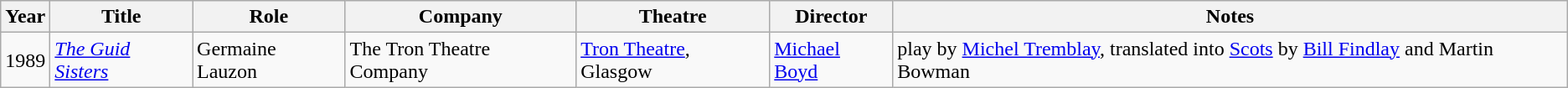<table class="wikitable">
<tr>
<th>Year</th>
<th>Title</th>
<th>Role</th>
<th>Company</th>
<th>Theatre</th>
<th>Director</th>
<th>Notes</th>
</tr>
<tr>
<td>1989</td>
<td><em><a href='#'>The Guid Sisters</a></em></td>
<td>Germaine Lauzon</td>
<td>The Tron Theatre Company</td>
<td><a href='#'>Tron Theatre</a>, Glasgow</td>
<td><a href='#'>Michael Boyd</a></td>
<td>play by <a href='#'>Michel Tremblay</a>, translated into <a href='#'>Scots</a> by <a href='#'>Bill Findlay</a> and Martin Bowman</td>
</tr>
</table>
